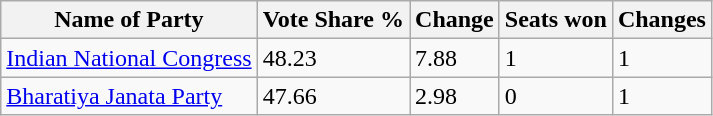<table class="wikitable sortable">
<tr>
<th>Name of Party</th>
<th>Vote Share % </th>
<th>Change</th>
<th>Seats won</th>
<th>Changes</th>
</tr>
<tr>
<td><a href='#'>Indian National Congress</a></td>
<td>48.23</td>
<td> 7.88</td>
<td>1</td>
<td> 1</td>
</tr>
<tr>
<td><a href='#'>Bharatiya Janata Party</a></td>
<td>47.66</td>
<td> 2.98</td>
<td>0</td>
<td> 1</td>
</tr>
</table>
